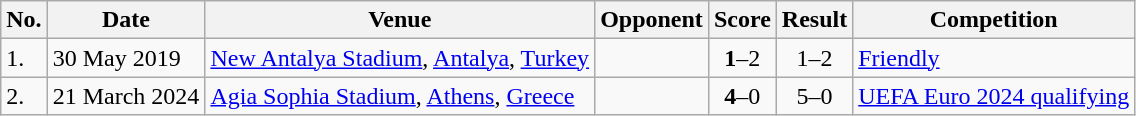<table class="wikitable" style="font-size:100%;">
<tr>
<th>No.</th>
<th>Date</th>
<th>Venue</th>
<th>Opponent</th>
<th>Score</th>
<th>Result</th>
<th>Competition</th>
</tr>
<tr>
<td>1.</td>
<td>30 May 2019</td>
<td><a href='#'>New Antalya Stadium</a>, <a href='#'>Antalya</a>, <a href='#'>Turkey</a></td>
<td></td>
<td align=center><strong>1</strong>–2</td>
<td align=center>1–2</td>
<td><a href='#'>Friendly</a></td>
</tr>
<tr>
<td>2.</td>
<td>21 March 2024</td>
<td><a href='#'>Agia Sophia Stadium</a>, <a href='#'>Athens</a>, <a href='#'>Greece</a></td>
<td></td>
<td align=center><strong>4</strong>–0</td>
<td align=center>5–0</td>
<td><a href='#'>UEFA Euro 2024 qualifying</a></td>
</tr>
</table>
